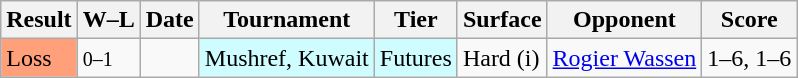<table class="sortable wikitable">
<tr>
<th>Result</th>
<th class="unsortable">W–L</th>
<th>Date</th>
<th>Tournament</th>
<th>Tier</th>
<th>Surface</th>
<th>Opponent</th>
<th class="unsortable">Score</th>
</tr>
<tr>
<td bgcolor=ffa07a>Loss</td>
<td><small>0–1</small></td>
<td></td>
<td bgcolor=cffcff>Mushref, Kuwait</td>
<td bgcolor=cffcff>Futures</td>
<td>Hard (i)</td>
<td> <a href='#'>Rogier Wassen</a></td>
<td>1–6, 1–6</td>
</tr>
</table>
